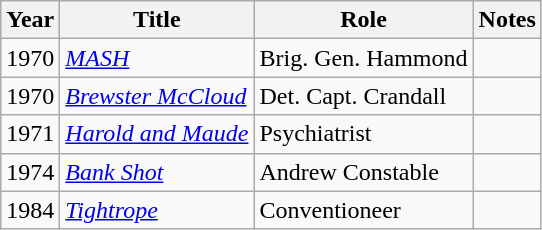<table class="wikitable">
<tr>
<th>Year</th>
<th>Title</th>
<th>Role</th>
<th>Notes</th>
</tr>
<tr>
<td>1970</td>
<td><em><a href='#'>MASH</a></em></td>
<td>Brig. Gen. Hammond</td>
<td></td>
</tr>
<tr>
<td>1970</td>
<td><em><a href='#'>Brewster McCloud</a></em></td>
<td>Det. Capt. Crandall</td>
<td></td>
</tr>
<tr>
<td>1971</td>
<td><em><a href='#'>Harold and Maude</a></em></td>
<td>Psychiatrist</td>
<td></td>
</tr>
<tr>
<td>1974</td>
<td><em><a href='#'>Bank Shot</a></em></td>
<td>Andrew Constable</td>
<td></td>
</tr>
<tr>
<td>1984</td>
<td><em><a href='#'>Tightrope</a></em></td>
<td>Conventioneer</td>
<td></td>
</tr>
</table>
